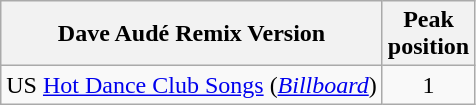<table class="wikitable sortable">
<tr>
<th>Dave Audé Remix Version</th>
<th>Peak<br>position</th>
</tr>
<tr>
<td>US <a href='#'>Hot Dance Club Songs</a> (<em><a href='#'>Billboard</a></em>)</td>
<td style="text-align:center;">1</td>
</tr>
</table>
